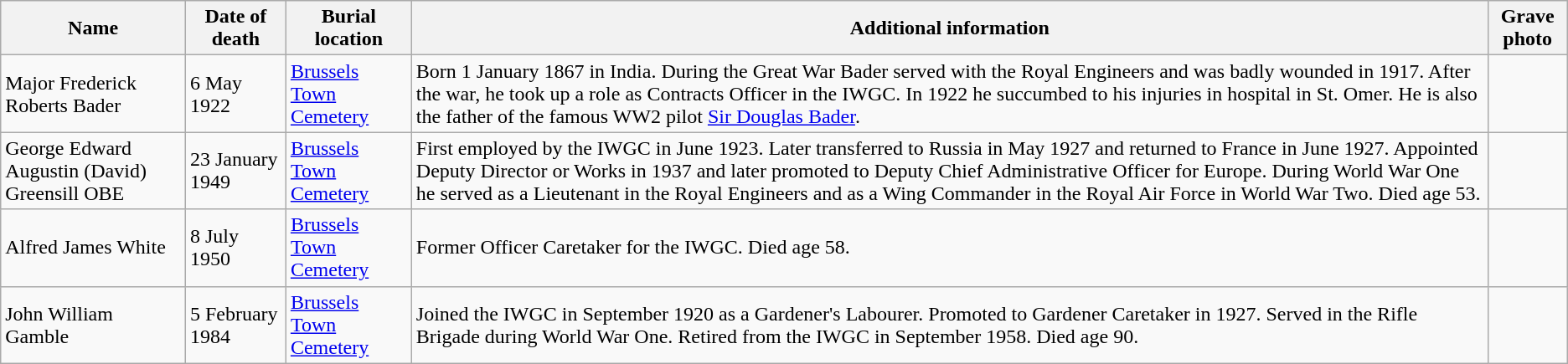<table class="wikitable">
<tr>
<th>Name</th>
<th>Date of death</th>
<th>Burial location</th>
<th>Additional information</th>
<th>Grave photo</th>
</tr>
<tr>
<td>Major Frederick Roberts Bader</td>
<td>6 May 1922</td>
<td><a href='#'>Brussels Town Cemetery</a></td>
<td>Born 1 January 1867 in India. During the Great War Bader served with the Royal Engineers and was badly wounded in 1917. After the war, he took up a role as Contracts Officer in the IWGC. In 1922 he succumbed to his injuries in hospital in St. Omer. He is also the father of the famous WW2 pilot <a href='#'>Sir Douglas Bader</a>.</td>
<td></td>
</tr>
<tr>
<td>George Edward Augustin (David) Greensill OBE</td>
<td>23 January 1949</td>
<td><a href='#'>Brussels Town Cemetery</a></td>
<td>First employed by the IWGC in June 1923. Later transferred to Russia in May 1927 and returned to France in June 1927. Appointed Deputy Director or Works in 1937 and later promoted to Deputy Chief Administrative Officer for Europe. During World War One he served as a Lieutenant in the Royal Engineers and as a Wing Commander in the Royal Air Force in World War Two. Died age 53.</td>
<td></td>
</tr>
<tr>
<td>Alfred James White</td>
<td>8 July 1950</td>
<td><a href='#'>Brussels Town Cemetery</a></td>
<td>Former Officer Caretaker for the IWGC. Died age 58.</td>
<td></td>
</tr>
<tr>
<td>John William Gamble</td>
<td>5 February 1984</td>
<td><a href='#'>Brussels Town Cemetery</a></td>
<td>Joined the IWGC in September 1920 as a Gardener's Labourer. Promoted to Gardener Caretaker in 1927. Served in the Rifle Brigade during World War One. Retired from the IWGC in September 1958. Died age 90.</td>
<td></td>
</tr>
</table>
